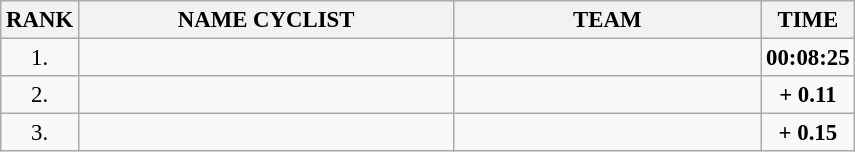<table class="wikitable" style="font-size:95%;">
<tr>
<th>RANK</th>
<th align="left" style="width: 16em">NAME CYCLIST</th>
<th align="left" style="width: 13em">TEAM</th>
<th>TIME</th>
</tr>
<tr>
<td align="center">1.</td>
<td></td>
<td></td>
<td align="center"><strong>00:08:25</strong></td>
</tr>
<tr>
<td align="center">2.</td>
<td></td>
<td></td>
<td align="center"><strong>+ 0.11</strong></td>
</tr>
<tr>
<td align="center">3.</td>
<td></td>
<td></td>
<td align="center"><strong>+ 0.15</strong></td>
</tr>
</table>
